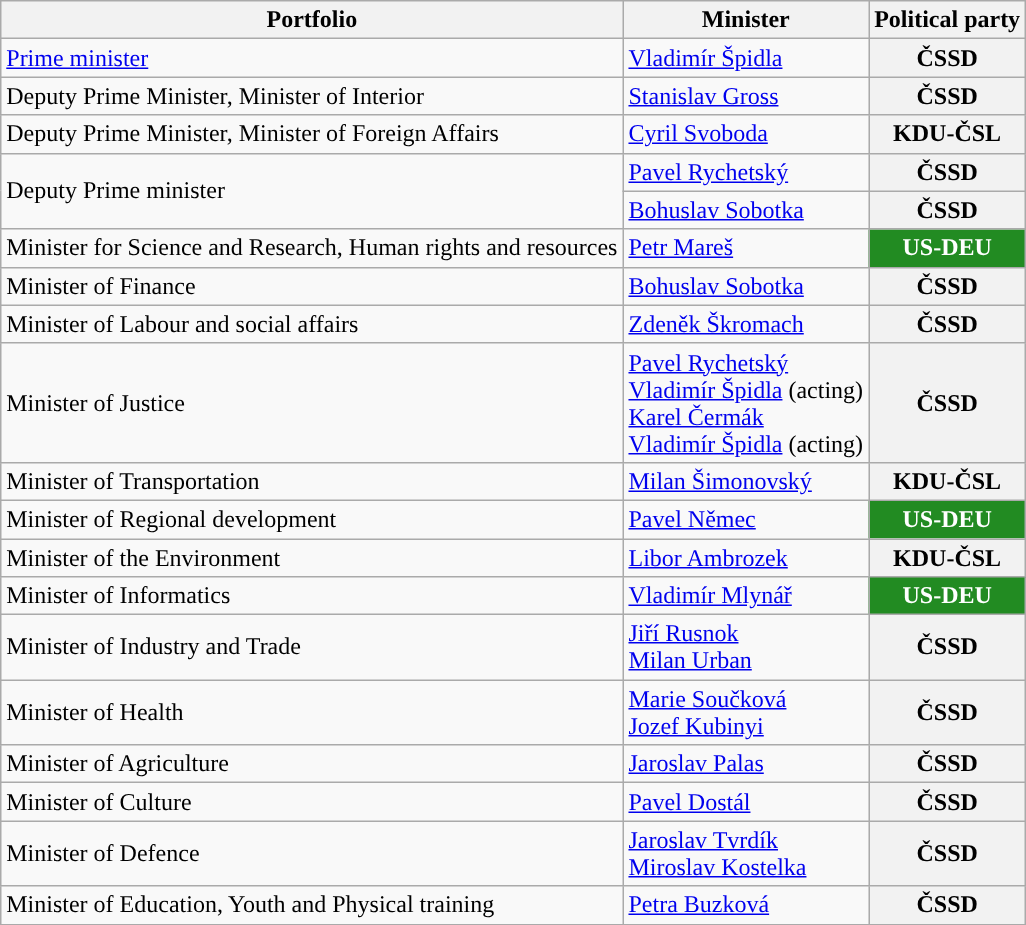<table class="wikitable">
<tr>
<th>Portfolio</th>
<th>Minister</th>
<th>Political party</th>
</tr>
<tr>
<td><a href='#'>Prime minister</a></td>
<td><a href='#'>Vladimír Špidla</a></td>
<th style="background-color:">ČSSD</th>
</tr>
<tr>
<td>Deputy Prime Minister, Minister of Interior</td>
<td><a href='#'>Stanislav Gross</a></td>
<th style="background-color:">ČSSD</th>
</tr>
<tr>
<td>Deputy Prime Minister, Minister of Foreign Affairs</td>
<td><a href='#'>Cyril Svoboda</a></td>
<th style="background-color:">KDU-ČSL</th>
</tr>
<tr>
<td rowspan="2">Deputy Prime minister</td>
<td><a href='#'>Pavel Rychetský</a></td>
<th style="background-color:">ČSSD</th>
</tr>
<tr>
<td><a href='#'>Bohuslav Sobotka</a></td>
<th style="background-color:">ČSSD</th>
</tr>
<tr>
<td>Minister for Science and Research, Human rights and resources</td>
<td><a href='#'>Petr Mareš</a></td>
<th style="background-color:#228b22; color:white">US-DEU</th>
</tr>
<tr>
<td>Minister of Finance</td>
<td><a href='#'>Bohuslav Sobotka</a></td>
<th style="background-color:">ČSSD</th>
</tr>
<tr>
<td>Minister of Labour and social affairs</td>
<td><a href='#'>Zdeněk Škromach</a></td>
<th style="background-color:">ČSSD</th>
</tr>
<tr>
<td>Minister of Justice</td>
<td><a href='#'>Pavel Rychetský</a><br><a href='#'>Vladimír Špidla</a> (acting)<br><a href='#'>Karel Čermák</a><br><a href='#'>Vladimír Špidla</a> (acting)</td>
<th style="background-color:">ČSSD</th>
</tr>
<tr>
<td>Minister of Transportation</td>
<td><a href='#'>Milan Šimonovský</a></td>
<th style="background-color:">KDU-ČSL</th>
</tr>
<tr>
<td>Minister of Regional development</td>
<td><a href='#'>Pavel Němec</a></td>
<th style="background-color:#228b22; color:white">US-DEU</th>
</tr>
<tr>
<td>Minister of the Environment</td>
<td><a href='#'>Libor Ambrozek</a></td>
<th style="background-color:">KDU-ČSL</th>
</tr>
<tr>
<td>Minister of Informatics</td>
<td><a href='#'>Vladimír Mlynář</a></td>
<th style="background-color:#228b22; color:white">US-DEU</th>
</tr>
<tr>
<td>Minister of Industry and Trade</td>
<td><a href='#'>Jiří Rusnok</a><br><a href='#'>Milan Urban</a></td>
<th style="background-color:">ČSSD</th>
</tr>
<tr>
<td>Minister of Health</td>
<td><a href='#'>Marie Součková</a><br><a href='#'>Jozef Kubinyi</a></td>
<th style="background-color:">ČSSD</th>
</tr>
<tr>
<td>Minister of Agriculture</td>
<td><a href='#'>Jaroslav Palas</a></td>
<th style="background-color:">ČSSD</th>
</tr>
<tr>
<td>Minister of Culture</td>
<td><a href='#'>Pavel Dostál</a></td>
<th style="background-color:">ČSSD</th>
</tr>
<tr>
<td>Minister of Defence</td>
<td><a href='#'>Jaroslav Tvrdík</a><br><a href='#'>Miroslav Kostelka</a></td>
<th style="background-color:">ČSSD</th>
</tr>
<tr>
<td>Minister of Education, Youth and Physical training</td>
<td><a href='#'>Petra Buzková</a></td>
<th style="background-color:">ČSSD</th>
</tr>
</table>
